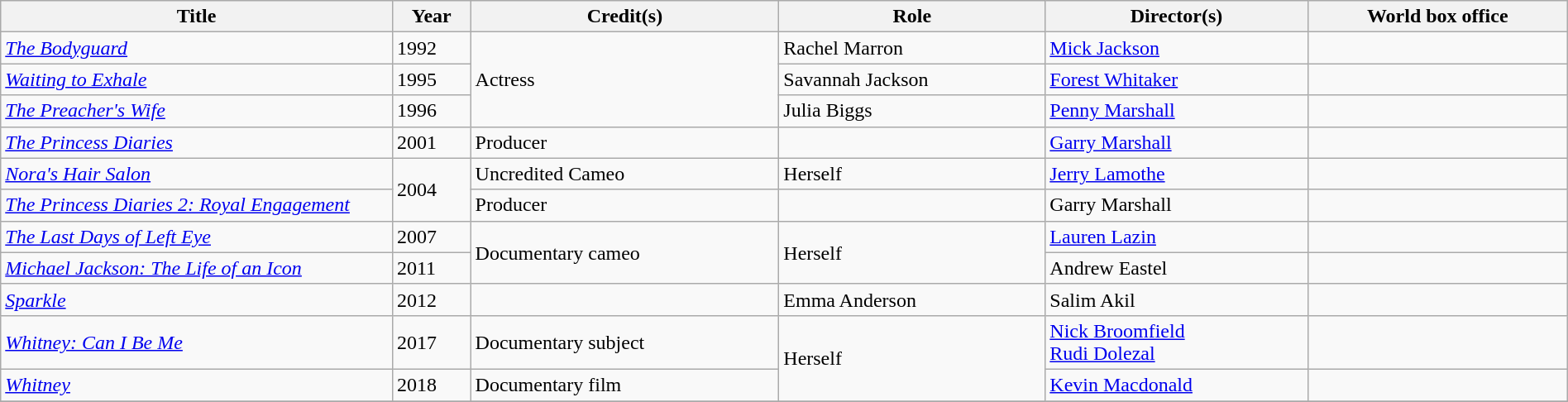<table class="wikitable sortable plainrowheaders" width=100%>
<tr>
<th scope="col" width=25%>Title</th>
<th scope="col" width=5%>Year</th>
<th scope="col">Credit(s)</th>
<th scope="col">Role</th>
<th scope="col">Director(s)</th>
<th scope="col">World box office</th>
</tr>
<tr>
<td><em><a href='#'>The Bodyguard</a></em></td>
<td>1992</td>
<td rowspan="3">Actress</td>
<td>Rachel Marron</td>
<td><a href='#'>Mick Jackson</a></td>
<td></td>
</tr>
<tr>
<td><em><a href='#'>Waiting to Exhale</a></em></td>
<td>1995</td>
<td>Savannah Jackson</td>
<td><a href='#'>Forest Whitaker</a></td>
<td></td>
</tr>
<tr>
<td><em><a href='#'>The Preacher's Wife</a></em></td>
<td>1996</td>
<td>Julia Biggs</td>
<td><a href='#'>Penny Marshall</a></td>
<td></td>
</tr>
<tr>
<td><em><a href='#'>The Princess Diaries</a></em></td>
<td>2001</td>
<td>Producer</td>
<td></td>
<td><a href='#'>Garry Marshall</a></td>
<td></td>
</tr>
<tr>
<td><em><a href='#'>Nora's Hair Salon</a></em></td>
<td rowspan="2">2004</td>
<td>Uncredited Cameo</td>
<td>Herself</td>
<td><a href='#'>Jerry Lamothe</a></td>
<td></td>
</tr>
<tr>
<td><em><a href='#'>The Princess Diaries 2: Royal Engagement</a></em></td>
<td>Producer</td>
<td></td>
<td>Garry Marshall</td>
<td></td>
</tr>
<tr>
<td><em><a href='#'>The Last Days of Left Eye</a></em></td>
<td>2007</td>
<td rowspan="2">Documentary cameo</td>
<td rowspan="2">Herself</td>
<td><a href='#'>Lauren Lazin</a></td>
<td></td>
</tr>
<tr>
<td><em><a href='#'>Michael Jackson: The Life of an Icon</a></em></td>
<td>2011</td>
<td>Andrew Eastel</td>
<td></td>
</tr>
<tr>
<td><em><a href='#'>Sparkle</a></em></td>
<td>2012</td>
<td></td>
<td>Emma Anderson</td>
<td>Salim Akil</td>
<td></td>
</tr>
<tr>
<td><em><a href='#'>Whitney: Can I Be Me</a></em></td>
<td>2017</td>
<td>Documentary subject</td>
<td rowspan="2">Herself</td>
<td><a href='#'>Nick Broomfield</a><br><a href='#'>Rudi Dolezal</a></td>
<td></td>
</tr>
<tr>
<td><em><a href='#'>Whitney</a></em></td>
<td>2018</td>
<td>Documentary film</td>
<td><a href='#'>Kevin Macdonald</a></td>
<td></td>
</tr>
<tr>
</tr>
</table>
